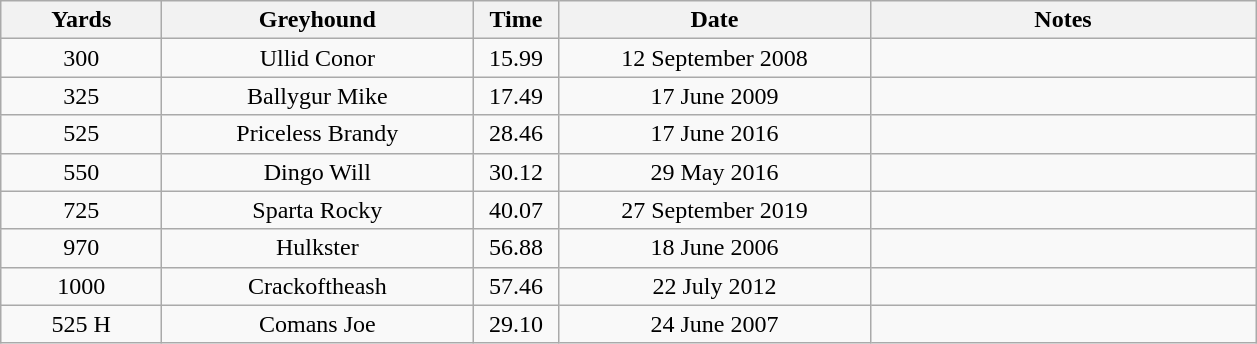<table class="wikitable" style="font-size: 100%">
<tr>
<th width=100>Yards</th>
<th width=200>Greyhound</th>
<th width=50>Time</th>
<th width=200>Date</th>
<th width=250>Notes</th>
</tr>
<tr align=center>
<td>300</td>
<td>Ullid Conor </td>
<td>15.99</td>
<td>12 September 2008</td>
<td></td>
</tr>
<tr align=center>
<td>325</td>
<td>Ballygur Mike</td>
<td>17.49</td>
<td>17 June 2009</td>
<td></td>
</tr>
<tr align=center>
<td>525</td>
<td>Priceless Brandy</td>
<td>28.46</td>
<td>17 June 2016</td>
<td></td>
</tr>
<tr align=center>
<td>550</td>
<td>Dingo Will</td>
<td>30.12</td>
<td>29 May 2016</td>
<td></td>
</tr>
<tr align=center>
<td>725</td>
<td>Sparta Rocky</td>
<td>40.07</td>
<td>27 September 2019</td>
<td></td>
</tr>
<tr align=center>
<td>970</td>
<td>Hulkster</td>
<td>56.88</td>
<td>18 June 2006</td>
<td></td>
</tr>
<tr align=center>
<td>1000</td>
<td>Crackoftheash</td>
<td>57.46</td>
<td>22 July 2012</td>
<td></td>
</tr>
<tr align=center>
<td>525 H</td>
<td>Comans Joe</td>
<td>29.10</td>
<td>24 June 2007</td>
<td></td>
</tr>
</table>
